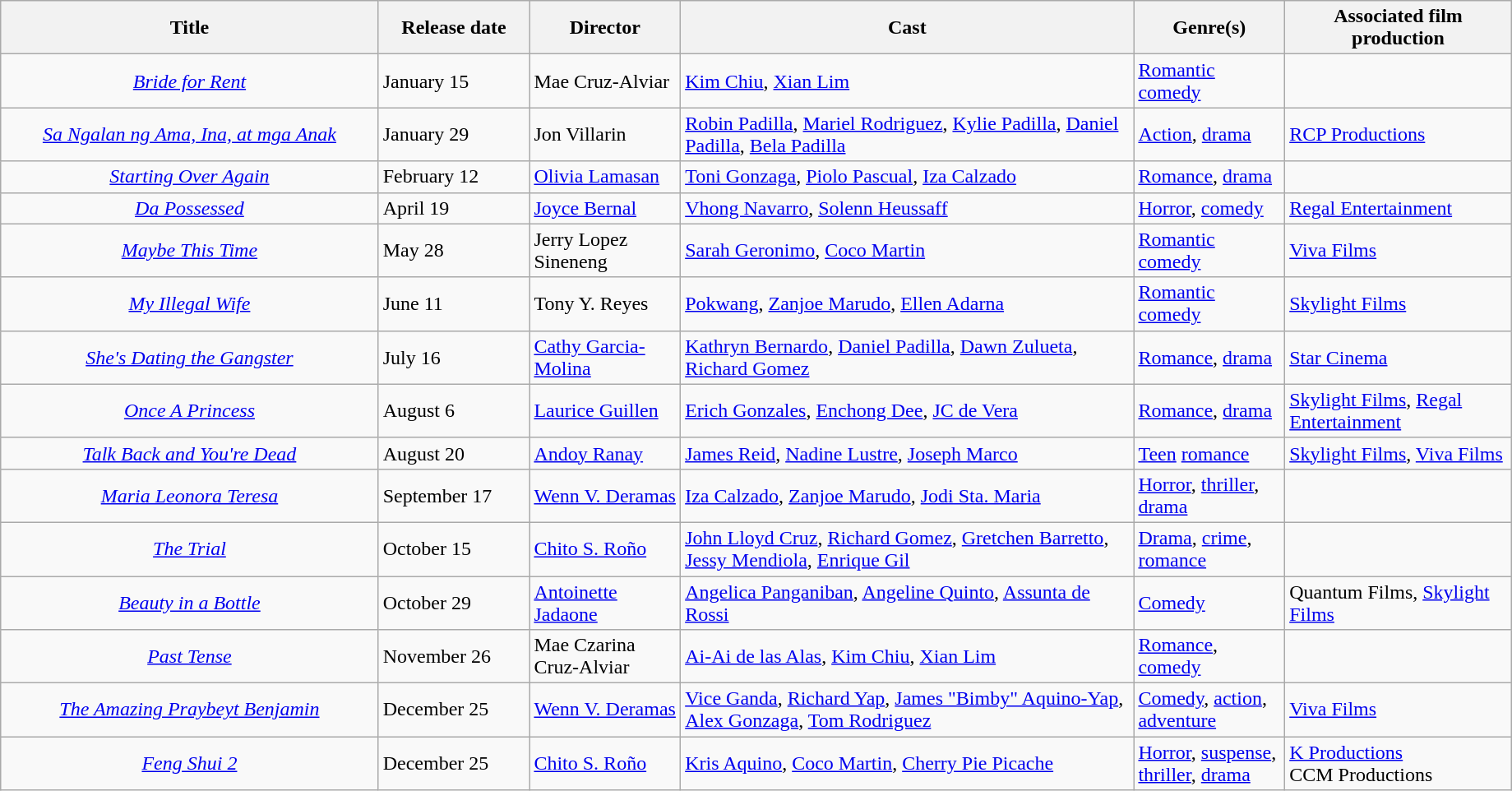<table class="wikitable" style="width:97%">
<tr>
<th style="width:25%;">Title</th>
<th style="width:10%;">Release date</th>
<th style="width:10%;">Director</th>
<th style="width:30%;">Cast</th>
<th style="width:10%;">Genre(s)</th>
<th style="width:15%;">Associated film production</th>
</tr>
<tr>
<td style="text-align: center;"><em><a href='#'>Bride for Rent</a></em></td>
<td>January 15</td>
<td>Mae Cruz-Alviar</td>
<td><a href='#'>Kim Chiu</a>, <a href='#'>Xian Lim</a></td>
<td><a href='#'>Romantic comedy</a></td>
<td></td>
</tr>
<tr>
<td style="text-align: center;"><em><a href='#'>Sa Ngalan ng Ama, Ina, at mga Anak</a></em></td>
<td>January 29</td>
<td>Jon Villarin</td>
<td><a href='#'>Robin Padilla</a>, <a href='#'>Mariel Rodriguez</a>, <a href='#'>Kylie Padilla</a>, <a href='#'>Daniel Padilla</a>, <a href='#'>Bela Padilla</a></td>
<td><a href='#'>Action</a>, <a href='#'>drama</a></td>
<td><a href='#'>RCP Productions</a></td>
</tr>
<tr>
<td style="text-align: center;"><em><a href='#'>Starting Over Again</a></em></td>
<td>February 12</td>
<td><a href='#'>Olivia Lamasan</a></td>
<td><a href='#'>Toni Gonzaga</a>, <a href='#'>Piolo Pascual</a>, <a href='#'>Iza Calzado</a></td>
<td><a href='#'>Romance</a>, <a href='#'>drama</a></td>
<td></td>
</tr>
<tr>
<td style="text-align:center;"><em><a href='#'>Da Possessed</a></em></td>
<td>April 19</td>
<td><a href='#'>Joyce Bernal</a></td>
<td><a href='#'>Vhong Navarro</a>, <a href='#'>Solenn Heussaff</a></td>
<td><a href='#'>Horror</a>, <a href='#'>comedy</a></td>
<td><a href='#'>Regal Entertainment</a></td>
</tr>
<tr>
<td style="text-align: center;"><em><a href='#'>Maybe This Time</a></em></td>
<td>May 28</td>
<td>Jerry Lopez Sineneng</td>
<td><a href='#'>Sarah Geronimo</a>, <a href='#'>Coco Martin</a></td>
<td><a href='#'>Romantic comedy</a></td>
<td><a href='#'>Viva Films</a></td>
</tr>
<tr>
<td style="text-align: center;"><em><a href='#'>My Illegal Wife</a></em></td>
<td>June 11</td>
<td>Tony Y. Reyes</td>
<td><a href='#'>Pokwang</a>, <a href='#'>Zanjoe Marudo</a>, <a href='#'>Ellen Adarna</a></td>
<td><a href='#'>Romantic comedy</a></td>
<td><a href='#'>Skylight Films</a></td>
</tr>
<tr>
<td style="text-align: center;"><em><a href='#'>She's Dating the Gangster</a></em></td>
<td>July 16</td>
<td><a href='#'>Cathy Garcia-Molina</a></td>
<td><a href='#'>Kathryn Bernardo</a>, <a href='#'>Daniel Padilla</a>, <a href='#'>Dawn Zulueta</a>, <a href='#'>Richard Gomez</a></td>
<td><a href='#'>Romance</a>, <a href='#'>drama</a></td>
<td><a href='#'>Star Cinema</a></td>
</tr>
<tr>
<td style="text-align: center;"><em><a href='#'>Once A Princess</a></em></td>
<td>August 6</td>
<td><a href='#'>Laurice Guillen</a></td>
<td><a href='#'>Erich Gonzales</a>, <a href='#'>Enchong Dee</a>, <a href='#'>JC de Vera</a></td>
<td><a href='#'>Romance</a>, <a href='#'>drama</a></td>
<td><a href='#'>Skylight Films</a>, <a href='#'>Regal Entertainment</a></td>
</tr>
<tr>
<td style="text-align: center;"><em><a href='#'>Talk Back and You're Dead</a></em></td>
<td>August 20</td>
<td><a href='#'>Andoy Ranay</a></td>
<td><a href='#'>James Reid</a>, <a href='#'>Nadine Lustre</a>, <a href='#'>Joseph Marco</a></td>
<td><a href='#'>Teen</a> <a href='#'>romance</a></td>
<td><a href='#'>Skylight Films</a>, <a href='#'>Viva Films</a></td>
</tr>
<tr>
<td style="text-align: center;"><em><a href='#'>Maria Leonora Teresa</a></em></td>
<td>September 17</td>
<td><a href='#'>Wenn V. Deramas</a></td>
<td><a href='#'>Iza Calzado</a>, <a href='#'>Zanjoe Marudo</a>, <a href='#'>Jodi Sta. Maria</a></td>
<td><a href='#'>Horror</a>, <a href='#'>thriller</a>, <a href='#'>drama</a></td>
<td></td>
</tr>
<tr>
<td style="text-align: center;"><em><a href='#'>The Trial</a></em></td>
<td>October 15</td>
<td><a href='#'>Chito S. Roño</a></td>
<td><a href='#'>John Lloyd Cruz</a>, <a href='#'>Richard Gomez</a>, <a href='#'>Gretchen Barretto</a>, <a href='#'>Jessy Mendiola</a>, <a href='#'>Enrique Gil</a></td>
<td><a href='#'>Drama</a>, <a href='#'>crime</a>, <a href='#'>romance</a></td>
<td></td>
</tr>
<tr>
<td style="text-align: center;"><em><a href='#'>Beauty in a Bottle</a></em></td>
<td>October 29</td>
<td><a href='#'>Antoinette Jadaone</a></td>
<td><a href='#'>Angelica Panganiban</a>, <a href='#'>Angeline Quinto</a>, <a href='#'>Assunta de Rossi</a></td>
<td><a href='#'>Comedy</a></td>
<td>Quantum Films, <a href='#'>Skylight Films</a></td>
</tr>
<tr>
<td style="text-align: center;"><em><a href='#'>Past Tense</a></em></td>
<td>November 26</td>
<td>Mae Czarina Cruz-Alviar</td>
<td><a href='#'>Ai-Ai de las Alas</a>, <a href='#'>Kim Chiu</a>, <a href='#'>Xian Lim</a></td>
<td><a href='#'>Romance</a>, <a href='#'>comedy</a></td>
<td></td>
</tr>
<tr>
<td style="text-align: center;"><em><a href='#'>The Amazing Praybeyt Benjamin</a></em></td>
<td>December 25</td>
<td><a href='#'>Wenn V. Deramas</a></td>
<td><a href='#'>Vice Ganda</a>, <a href='#'>Richard Yap</a>, <a href='#'>James "Bimby" Aquino-Yap</a>, <a href='#'>Alex Gonzaga</a>, <a href='#'>Tom Rodriguez</a></td>
<td><a href='#'>Comedy</a>, <a href='#'>action</a>, <a href='#'>adventure</a></td>
<td><a href='#'>Viva Films</a></td>
</tr>
<tr>
<td style="text-align: center;"><em><a href='#'>Feng Shui 2</a></em></td>
<td>December 25</td>
<td><a href='#'>Chito S. Roño</a></td>
<td><a href='#'>Kris Aquino</a>, <a href='#'>Coco Martin</a>, <a href='#'>Cherry Pie Picache</a></td>
<td><a href='#'>Horror</a>, <a href='#'>suspense</a>, <a href='#'>thriller</a>, <a href='#'>drama</a></td>
<td><a href='#'>K Productions</a> <br> CCM Productions</td>
</tr>
</table>
